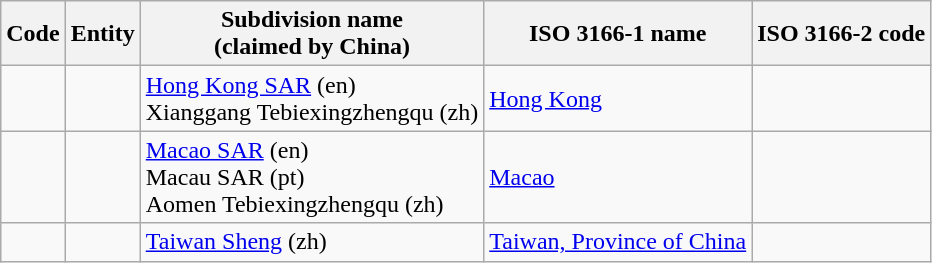<table class="wikitable sortable">
<tr>
<th>Code</th>
<th>Entity</th>
<th>Subdivision name<br>(claimed by China)</th>
<th>ISO 3166-1 name</th>
<th>ISO 3166-2 code</th>
</tr>
<tr>
<td></td>
<td></td>
<td><a href='#'>Hong Kong SAR</a> (en)<br>Xianggang Tebiexingzhengqu (zh)</td>
<td><a href='#'>Hong Kong</a></td>
<td><a href='#'></a></td>
</tr>
<tr>
<td></td>
<td></td>
<td><a href='#'>Macao SAR</a> (en)<br>Macau SAR (pt)<br>Aomen Tebiexingzhengqu (zh)</td>
<td><a href='#'>Macao</a></td>
<td><a href='#'></a></td>
</tr>
<tr>
<td></td>
<td></td>
<td><a href='#'>Taiwan Sheng</a> (zh)</td>
<td><a href='#'>Taiwan, Province of China</a></td>
<td><a href='#'></a></td>
</tr>
</table>
